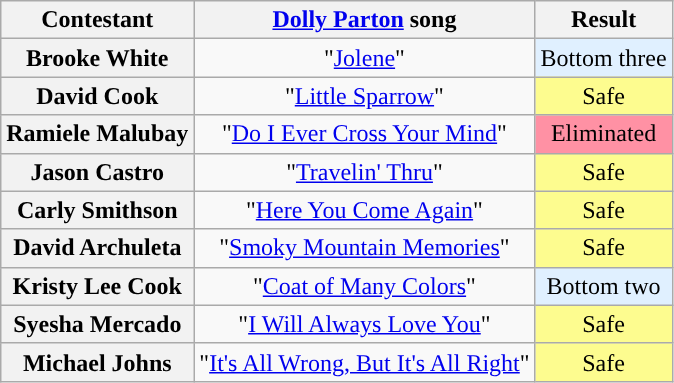<table class="wikitable unsortable" style="text-align:center;">
<tr>
<th scope="col">Contestant</th>
<th scope="col"><a href='#'>Dolly Parton</a> song</th>
<th scope="col">Result</th>
</tr>
<tr>
<th scope="row">Brooke White</th>
<td>"<a href='#'>Jolene</a>"</td>
<td bgcolor="E0F0FF">Bottom three</td>
</tr>
<tr>
<th scope="row">David Cook</th>
<td>"<a href='#'>Little Sparrow</a>"</td>
<td Style="background:#FDFC8F">Safe</td>
</tr>
<tr>
<th scope="row">Ramiele Malubay</th>
<td>"<a href='#'>Do I Ever Cross Your Mind</a>"</td>
<td bgcolor="FF91A4">Eliminated</td>
</tr>
<tr>
<th scope="row">Jason Castro</th>
<td>"<a href='#'>Travelin' Thru</a>"</td>
<td style="background:#FDFC8F">Safe</td>
</tr>
<tr>
<th scope="row">Carly Smithson</th>
<td>"<a href='#'>Here You Come Again</a>"</td>
<td style="background:#FDFC8F">Safe</td>
</tr>
<tr>
<th scope="row">David Archuleta</th>
<td>"<a href='#'>Smoky Mountain Memories</a>"</td>
<td style="background:#FDFC8F">Safe</td>
</tr>
<tr>
<th scope="row">Kristy Lee Cook</th>
<td>"<a href='#'>Coat of Many Colors</a>"</td>
<td bgcolor="E0F0FF">Bottom two</td>
</tr>
<tr>
<th scope="row">Syesha Mercado</th>
<td>"<a href='#'>I Will Always Love You</a>"</td>
<td style="background:#FDFC8F">Safe</td>
</tr>
<tr>
<th scope="row">Michael Johns</th>
<td>"<a href='#'>It's All Wrong, But It's All Right</a>"</td>
<td style="background:#FDFC8F">Safe</td>
</tr>
</table>
